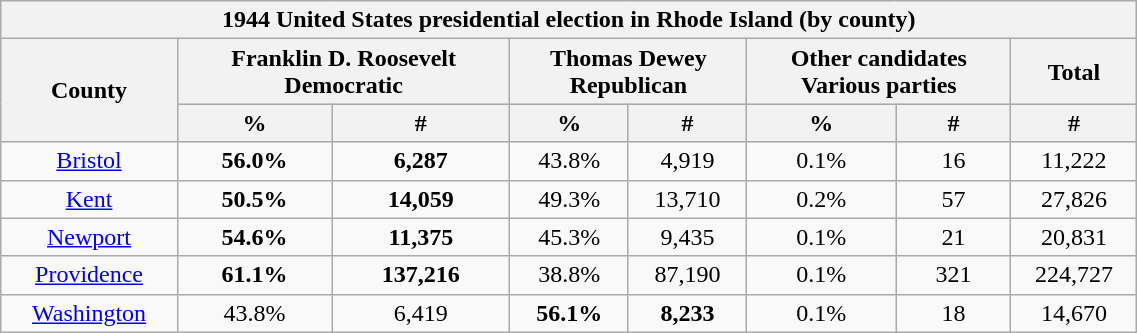<table style="width:60%;" class="wikitable sortable">
<tr>
<th colspan="8">1944 United States presidential election in Rhode Island (by county) </th>
</tr>
<tr>
<th rowspan="2">County</th>
<th colspan="2">Franklin D. Roosevelt<br>Democratic</th>
<th colspan="2">Thomas Dewey<br>Republican</th>
<th colspan="2">Other candidates<br>Various parties</th>
<th colspan="2">Total</th>
</tr>
<tr style="background:lightgrey;">
<th>%</th>
<th>#</th>
<th>%</th>
<th>#</th>
<th>%</th>
<th>#</th>
<th>#</th>
</tr>
<tr>
<td align="center" ><a href='#'>Bristol</a></td>
<td style="text-align:center;"><strong>56.0%</strong></td>
<td style="text-align:center;"><strong>6,287</strong></td>
<td style="text-align:center;">43.8%</td>
<td style="text-align:center;">4,919</td>
<td style="text-align:center;">0.1%</td>
<td style="text-align:center;">16</td>
<td style="text-align:center;">11,222</td>
</tr>
<tr>
<td align="center" ><a href='#'>Kent</a></td>
<td style="text-align:center;"><strong>50.5%</strong></td>
<td style="text-align:center;"><strong>14,059</strong></td>
<td style="text-align:center;">49.3%</td>
<td style="text-align:center;">13,710</td>
<td style="text-align:center;">0.2%</td>
<td style="text-align:center;">57</td>
<td style="text-align:center;">27,826</td>
</tr>
<tr>
<td align="center" ><a href='#'>Newport</a></td>
<td style="text-align:center;"><strong>54.6%</strong></td>
<td style="text-align:center;"><strong>11,375</strong></td>
<td style="text-align:center;">45.3%</td>
<td style="text-align:center;">9,435</td>
<td style="text-align:center;">0.1%</td>
<td style="text-align:center;">21</td>
<td style="text-align:center;">20,831</td>
</tr>
<tr>
<td align="center" ><a href='#'>Providence</a></td>
<td style="text-align:center;"><strong>61.1%</strong></td>
<td style="text-align:center;"><strong>137,216</strong></td>
<td style="text-align:center;">38.8%</td>
<td style="text-align:center;">87,190</td>
<td style="text-align:center;">0.1%</td>
<td style="text-align:center;">321</td>
<td style="text-align:center;">224,727</td>
</tr>
<tr>
<td align="center" ><a href='#'>Washington</a></td>
<td style="text-align:center;">43.8%</td>
<td style="text-align:center;">6,419</td>
<td style="text-align:center;"><strong>56.1%</strong></td>
<td style="text-align:center;"><strong>8,233</strong></td>
<td style="text-align:center;">0.1%</td>
<td style="text-align:center;">18</td>
<td style="text-align:center;">14,670</td>
</tr>
</table>
